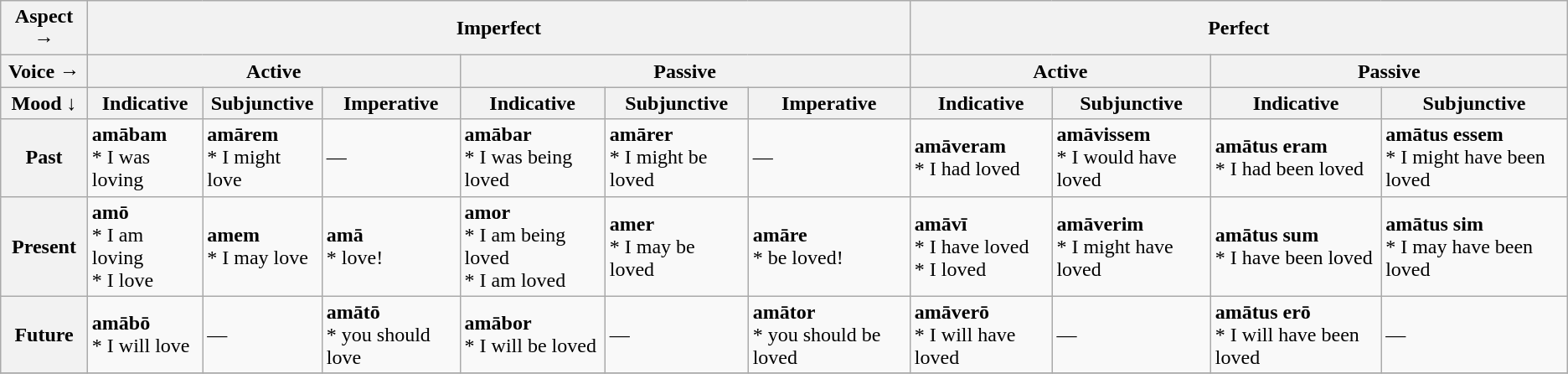<table class="wikitable">
<tr>
<th>Aspect →</th>
<th colspan="6">Imperfect</th>
<th colspan="6">Perfect</th>
</tr>
<tr>
<th>Voice →</th>
<th colspan="3">Active</th>
<th colspan="3">Passive</th>
<th colspan="2">Active</th>
<th colspan="2">Passive</th>
</tr>
<tr>
<th>Mood ↓</th>
<th>Indicative</th>
<th>Subjunctive</th>
<th>Imperative</th>
<th>Indicative</th>
<th>Subjunctive</th>
<th>Imperative</th>
<th>Indicative</th>
<th>Subjunctive</th>
<th>Indicative</th>
<th>Subjunctive</th>
</tr>
<tr>
<th>Past</th>
<td><strong>amābam</strong><br>* I was loving</td>
<td><strong>amārem</strong><br>* I might love</td>
<td>—</td>
<td><strong>amābar</strong><br>* I was being loved</td>
<td><strong>amārer</strong><br>* I might be loved</td>
<td>—</td>
<td><strong>amāveram</strong><br>* I had loved</td>
<td><strong>amāvissem</strong><br>* I would have loved</td>
<td><strong>amātus eram</strong><br>* I had been loved</td>
<td><strong>amātus essem</strong><br>* I might have been loved</td>
</tr>
<tr>
<th>Present</th>
<td><strong>amō</strong><br>* I am loving<br>* I love</td>
<td><strong>amem</strong><br>* I may love</td>
<td><strong>amā</strong><br>* love!</td>
<td><strong>amor</strong><br>* I am being loved<br>* I am loved</td>
<td><strong>amer</strong><br>* I may be loved</td>
<td><strong>amāre</strong><br>* be loved!</td>
<td><strong>amāvī</strong><br>* I have loved<br>* I loved</td>
<td><strong>amāverim</strong><br>* I might have loved</td>
<td><strong>amātus sum</strong><br>* I have been loved</td>
<td><strong>amātus sim</strong><br>* I may have been loved</td>
</tr>
<tr>
<th>Future</th>
<td><strong>amābō</strong><br>* I will love</td>
<td>—</td>
<td><strong>amātō</strong><br>* you should love</td>
<td><strong>amābor</strong><br>* I will be loved</td>
<td>—</td>
<td><strong>amātor</strong><br>* you should be loved</td>
<td><strong>amāverō</strong><br>* I will have loved</td>
<td>—</td>
<td><strong>amātus erō</strong><br>* I will have been loved</td>
<td>—</td>
</tr>
<tr>
</tr>
</table>
